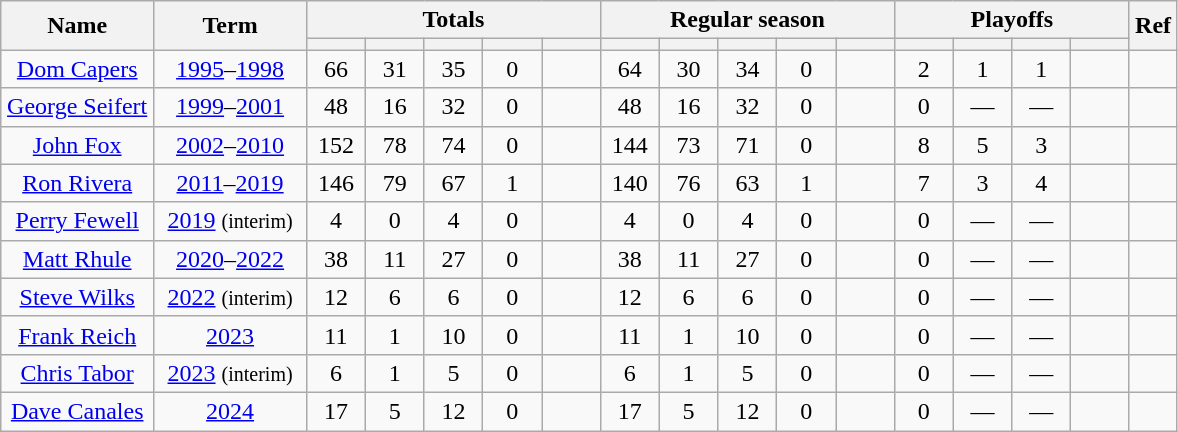<table class="wikitable" style="text-align:center">
<tr>
<th style="width:13%;" rowspan="2">Name</th>
<th style="width:13%;" rowspan="2">Term</th>
<th style="width:18%;" colspan="5">Totals</th>
<th style="width:18%;" colspan="5">Regular season</th>
<th style="width:18%;" colspan="4">Playoffs</th>
<th style="width:13%;" rowspan="2">Ref</th>
</tr>
<tr>
<th></th>
<th></th>
<th></th>
<th></th>
<th></th>
<th></th>
<th></th>
<th></th>
<th></th>
<th></th>
<th></th>
<th></th>
<th></th>
<th></th>
</tr>
<tr>
<td><a href='#'>Dom Capers</a></td>
<td><a href='#'>1995</a>–<a href='#'>1998</a></td>
<td style="width:5%;">66</td>
<td style="width:5%;">31</td>
<td style="width:5%;">35</td>
<td style="width:5%;">0</td>
<td style="width:5%;"></td>
<td style="width:5%;">64</td>
<td style="width:5%;">30</td>
<td style="width:5%;">34</td>
<td style="width:5%;">0</td>
<td style="width:5%;"></td>
<td style="width:5%;">2</td>
<td style="width:5%;">1</td>
<td style="width:5%;">1</td>
<td style="width:5%;"></td>
<td align=center></td>
</tr>
<tr>
<td><a href='#'>George Seifert</a></td>
<td><a href='#'>1999</a>–<a href='#'>2001</a></td>
<td style="width:5%;">48</td>
<td style="width:5%;">16</td>
<td style="width:5%;">32</td>
<td style="width:5%;">0</td>
<td style="width:5%;"></td>
<td style="width:5%;">48</td>
<td style="width:5%;">16</td>
<td style="width:5%;">32</td>
<td style="width:5%;">0</td>
<td style="width:5%;"></td>
<td style="width:5%;">0</td>
<td style="width:5%;">—</td>
<td style="width:5%;">—</td>
<td style="width:5%;"></td>
<td align=center></td>
</tr>
<tr>
<td><a href='#'>John Fox</a></td>
<td><a href='#'>2002</a>–<a href='#'>2010</a></td>
<td style="width:5%;">152</td>
<td style="width:5%;">78</td>
<td style="width:5%;">74</td>
<td style="width:5%;">0</td>
<td style="width:5%;"></td>
<td style="width:5%;">144</td>
<td style="width:5%;">73</td>
<td style="width:5%;">71</td>
<td style="width:5%;">0</td>
<td style="width:5%;"></td>
<td style="width:5%;">8</td>
<td style="width:5%;">5</td>
<td style="width:5%;">3</td>
<td style="width:5%;"></td>
<td align=center></td>
</tr>
<tr>
<td><a href='#'>Ron Rivera</a></td>
<td><a href='#'>2011</a>–<a href='#'>2019</a></td>
<td style="width:5%;">146</td>
<td style="width:5%;">79</td>
<td style="width:5%;">67</td>
<td style="width:5%;">1</td>
<td style="width:5%;"></td>
<td style="width:5%;">140</td>
<td style="width:5%;">76</td>
<td style="width:5%;">63</td>
<td style="width:5%;">1</td>
<td style="width:5%;"></td>
<td style="width:5%;">7</td>
<td style="width:5%;">3</td>
<td style="width:5%;">4</td>
<td style="width:5%;"></td>
<td align=center></td>
</tr>
<tr>
<td><a href='#'>Perry Fewell</a></td>
<td><a href='#'>2019</a> <small>(interim)</small></td>
<td style="width:5%;">4</td>
<td style="width:5%;">0</td>
<td style="width:5%;">4</td>
<td style="width:5%;">0</td>
<td style="width:5%;"></td>
<td style="width:5%;">4</td>
<td style="width:5%;">0</td>
<td style="width:5%;">4</td>
<td style="width:5%;">0</td>
<td style="width:5%;"></td>
<td style="width:5%;">0</td>
<td style="width:5%;">—</td>
<td style="width:5%;">—</td>
<td style="width:5%;"></td>
<td align=center></td>
</tr>
<tr>
<td><a href='#'>Matt Rhule</a></td>
<td><a href='#'>2020</a>–<a href='#'>2022</a></td>
<td style="width:5%;">38</td>
<td style="width:5%;">11</td>
<td style="width:5%;">27</td>
<td style="width:5%;">0</td>
<td style="width:5%;"></td>
<td style="width:5%;">38</td>
<td style="width:5%;">11</td>
<td style="width:5%;">27</td>
<td style="width:5%;">0</td>
<td style="width:5%;"></td>
<td style="width:5%;">0</td>
<td style="width:5%;">—</td>
<td style="width:5%;">—</td>
<td style="width:5%;"></td>
<td align=center></td>
</tr>
<tr>
<td><a href='#'>Steve Wilks</a></td>
<td><a href='#'>2022</a> <small>(interim)</small></td>
<td style="width:5%;">12</td>
<td style="width:5%;">6</td>
<td style="width:5%;">6</td>
<td style="width:5%;">0</td>
<td style="width:5%;"></td>
<td style="width:5%;">12</td>
<td style="width:5%;">6</td>
<td style="width:5%;">6</td>
<td style="width:5%;">0</td>
<td style="width:5%;"></td>
<td style="width:5%;">0</td>
<td style="width:5%;">—</td>
<td style="width:5%;">—</td>
<td style="width:5%;"></td>
<td align=center></td>
</tr>
<tr>
<td><a href='#'>Frank Reich</a></td>
<td><a href='#'>2023</a></td>
<td style="width:5%;">11</td>
<td style="width:5%;">1</td>
<td style="width:5%;">10</td>
<td style="width:5%;">0</td>
<td style="width:5%;"></td>
<td style="width:5%;">11</td>
<td style="width:5%;">1</td>
<td style="width:5%;">10</td>
<td style="width:5%;">0</td>
<td style="width:5%;"></td>
<td style="width:5%;">0</td>
<td style="width:5%;">—</td>
<td style="width:5%;">—</td>
<td style="width:5%;"></td>
<td align=center></td>
</tr>
<tr>
<td><a href='#'>Chris Tabor</a></td>
<td><a href='#'>2023</a> <small>(interim)</small></td>
<td style="width:5%;">6</td>
<td style="width:5%;">1</td>
<td style="width:5%;">5</td>
<td style="width:5%;">0</td>
<td style="width:5%;"></td>
<td style="width:5%;">6</td>
<td style="width:5%;">1</td>
<td style="width:5%;">5</td>
<td style="width:5%;">0</td>
<td style="width:5%;"></td>
<td style="width:5%;">0</td>
<td style="width:5%;">—</td>
<td style="width:5%;">—</td>
<td style="width:5%;"></td>
<td align=center></td>
</tr>
<tr>
<td><a href='#'>Dave Canales</a></td>
<td><a href='#'>2024</a></td>
<td style="width:5%;">17</td>
<td style="width:5%;">5</td>
<td style="width:5%;">12</td>
<td style="width:5%;">0</td>
<td style="width:5%;"></td>
<td style="width:5%;">17</td>
<td style="width:5%;">5</td>
<td style="width:5%;">12</td>
<td style="width:5%;">0</td>
<td style="width:5%;"></td>
<td style="width:5%;">0</td>
<td style="width:5%;">—</td>
<td style="width:5%;">—</td>
<td style="width:5%;"></td>
<td align=center></td>
</tr>
</table>
